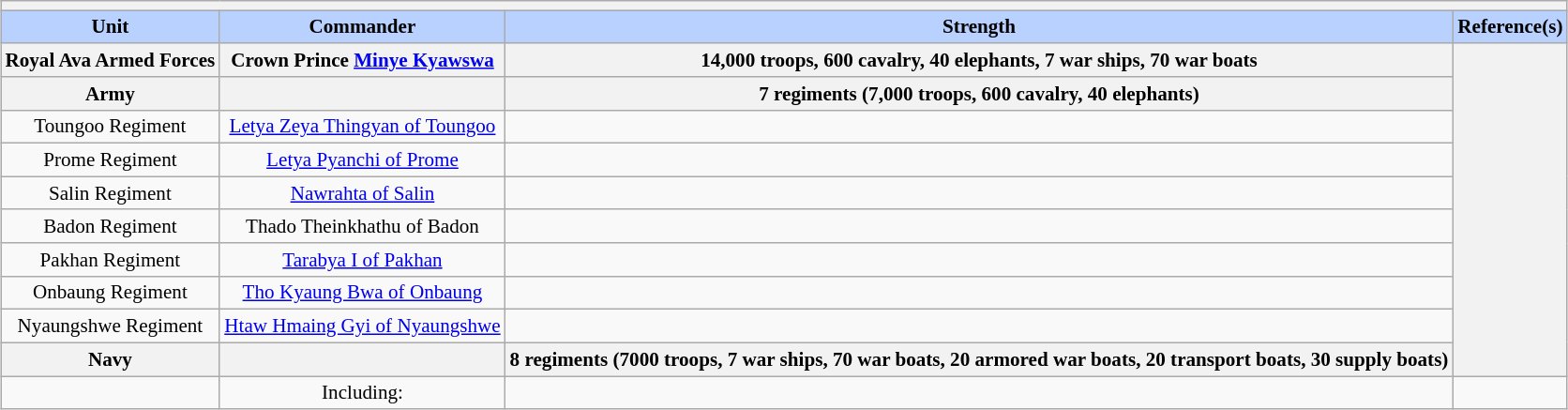<table class="wikitable collapsible" style="min-width:60em; margin:0.3em auto; font-size:88%;">
<tr>
<th colspan=5></th>
</tr>
<tr>
<th style="background-color:#B9D1FF">Unit</th>
<th style="background-color:#B9D1FF">Commander</th>
<th style="background-color:#B9D1FF">Strength</th>
<th style="background-color:#B9D1FF">Reference(s)</th>
</tr>
<tr>
<th colspan="1">Royal Ava Armed Forces</th>
<th colspan="1">Crown Prince <a href='#'>Minye Kyawswa</a></th>
<th colspan="1">14,000 troops, 600 cavalry, 40 elephants, 7 war ships, 70 war boats</th>
<th rowspan="10"></th>
</tr>
<tr>
<th colspan="1">Army</th>
<th colspan="1"></th>
<th colspan="1">7 regiments (7,000 troops, 600 cavalry, 40 elephants)</th>
</tr>
<tr>
<td align="center">Toungoo Regiment</td>
<td align="center"><a href='#'>Letya Zeya Thingyan of Toungoo</a></td>
<td align="center"></td>
</tr>
<tr>
<td align="center">Prome Regiment</td>
<td align="center"><a href='#'>Letya Pyanchi of Prome</a></td>
<td align="center"></td>
</tr>
<tr>
<td align="center">Salin Regiment</td>
<td align="center"><a href='#'>Nawrahta of Salin</a></td>
<td align="center"></td>
</tr>
<tr>
<td align="center">Badon Regiment</td>
<td align="center">Thado Theinkhathu of Badon</td>
<td align="center"></td>
</tr>
<tr>
<td align="center">Pakhan Regiment</td>
<td align="center"><a href='#'>Tarabya I of Pakhan</a></td>
<td align="center"></td>
</tr>
<tr>
<td align="center">Onbaung Regiment</td>
<td align="center"><a href='#'>Tho Kyaung Bwa of Onbaung</a></td>
<td align="center"></td>
</tr>
<tr>
<td align="center">Nyaungshwe Regiment</td>
<td align="center"><a href='#'>Htaw Hmaing Gyi of Nyaungshwe</a></td>
<td align="center"></td>
</tr>
<tr>
<th colspan="1">Navy</th>
<th colspan="1"></th>
<th colspan="1">8 regiments (7000 troops, 7 war ships, 70 war boats, 20 armored war boats, 20 transport boats, 30 supply boats)</th>
</tr>
<tr>
<td align="center"></td>
<td align="center">Including: </td>
<td align="center"></td>
<td align="center"></td>
</tr>
</table>
